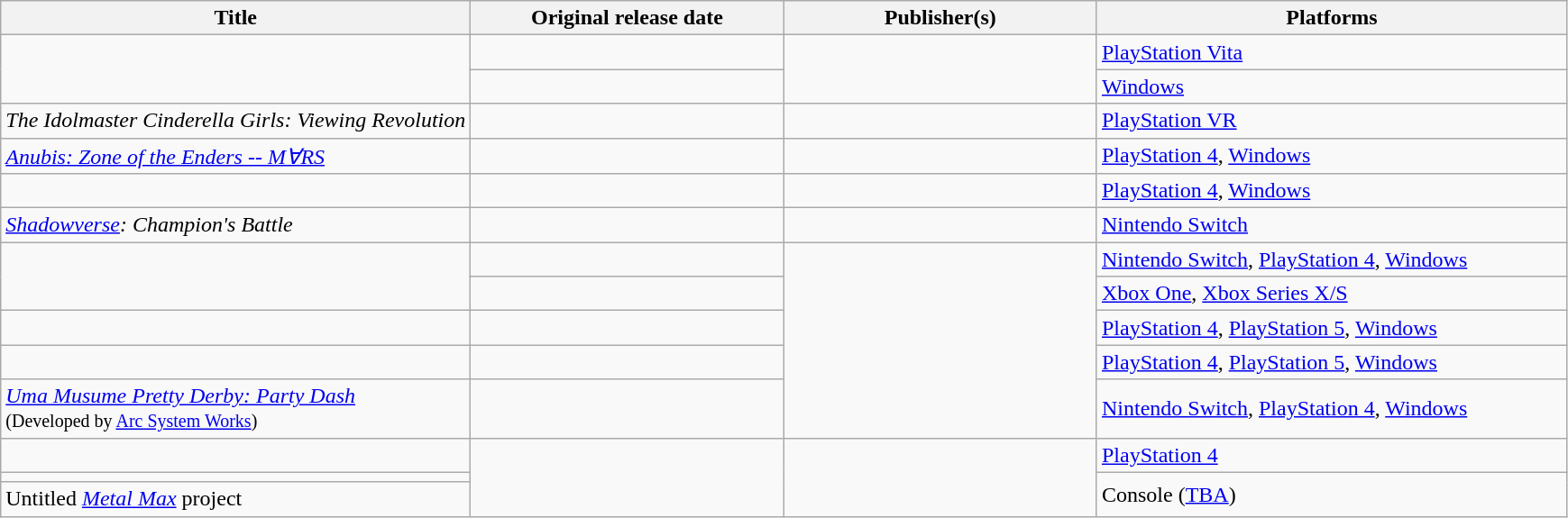<table class="wikitable sortable">
<tr>
<th style="width:30%;">Title</th>
<th style="width:20%;">Original release date</th>
<th style="width:20%;">Publisher(s)</th>
<th style="width:30%;">Platforms</th>
</tr>
<tr>
<td rowspan="2"></td>
<td></td>
<td rowspan="2"></td>
<td><a href='#'>PlayStation Vita</a></td>
</tr>
<tr>
<td></td>
<td><a href='#'>Windows</a></td>
</tr>
<tr>
<td><em>The Idolmaster Cinderella Girls: Viewing Revolution</em></td>
<td></td>
<td></td>
<td><a href='#'>PlayStation VR</a></td>
</tr>
<tr>
<td><em><a href='#'>Anubis: Zone of the Enders -- M∀RS</a></em></td>
<td></td>
<td></td>
<td><a href='#'>PlayStation 4</a>, <a href='#'>Windows</a></td>
</tr>
<tr>
<td></td>
<td></td>
<td></td>
<td><a href='#'>PlayStation 4</a>, <a href='#'>Windows</a></td>
</tr>
<tr>
<td><em><a href='#'>Shadowverse</a>: Champion's Battle</em></td>
<td></td>
<td></td>
<td><a href='#'>Nintendo Switch</a></td>
</tr>
<tr>
<td rowspan="2"></td>
<td></td>
<td rowspan="5"></td>
<td><a href='#'>Nintendo Switch</a>, <a href='#'>PlayStation 4</a>, <a href='#'>Windows</a></td>
</tr>
<tr>
<td></td>
<td><a href='#'>Xbox One</a>, <a href='#'>Xbox Series X/S</a></td>
</tr>
<tr>
<td></td>
<td></td>
<td><a href='#'>PlayStation 4</a>, <a href='#'>PlayStation 5</a>, <a href='#'>Windows</a></td>
</tr>
<tr>
<td></td>
<td></td>
<td><a href='#'>PlayStation 4</a>, <a href='#'>PlayStation 5</a>, <a href='#'>Windows</a></td>
</tr>
<tr>
<td><em><a href='#'>Uma Musume Pretty Derby: Party Dash</a></em><br><small>(Developed by <a href='#'>Arc System Works</a>)</small></td>
<td></td>
<td><a href='#'>Nintendo Switch</a>, <a href='#'>PlayStation 4</a>, <a href='#'>Windows</a></td>
</tr>
<tr>
<td></td>
<td rowspan="3"></td>
<td rowspan="3"></td>
<td><a href='#'>PlayStation 4</a></td>
</tr>
<tr>
<td></td>
<td rowspan="2">Console (<a href='#'>TBA</a>)</td>
</tr>
<tr>
<td>Untitled <em><a href='#'>Metal Max</a></em> project</td>
</tr>
</table>
